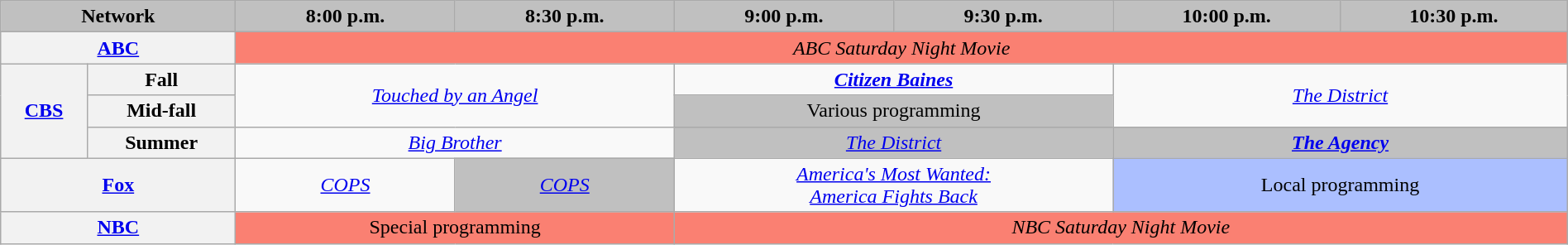<table class="wikitable" style="width:100%;margin-right:0;text-align:center">
<tr>
<th colspan="2" style="background-color:#C0C0C0;text-align:center;width:15%;">Network</th>
<th style="background-color:#C0C0C0;text-align:center;width:14%;">8:00 p.m.</th>
<th style="background-color:#C0C0C0;text-align:center;width:14%;">8:30 p.m.</th>
<th style="background-color:#C0C0C0;text-align:center;width:14%;">9:00 p.m.</th>
<th style="background-color:#C0C0C0;text-align:center;width:14%;">9:30 p.m.</th>
<th style="background-color:#C0C0C0;text-align:center">10:00 p.m.</th>
<th style="background-color:#C0C0C0;text-align:center">10:30 p.m.</th>
</tr>
<tr>
<th colspan="2"><a href='#'>ABC</a></th>
<td colspan="6" style="background:#FA8072;"><em>ABC Saturday Night Movie</em></td>
</tr>
<tr>
<th rowspan="3"><a href='#'>CBS</a></th>
<th>Fall</th>
<td colspan="2" rowspan="2"><em><a href='#'>Touched by an Angel</a></em></td>
<td colspan="2"><strong><em><a href='#'>Citizen Baines</a></em></strong></td>
<td colspan="2" rowspan="2"><em><a href='#'>The District</a></em></td>
</tr>
<tr>
<th>Mid-fall</th>
<td colspan="2" style="background:#C0C0C0;">Various programming</td>
</tr>
<tr>
<th>Summer</th>
<td colspan="2"><em><a href='#'>Big Brother</a></em></td>
<td colspan="2" style="background:#C0C0C0;"><em><a href='#'>The District</a></em> </td>
<td colspan="2" style="background:#C0C0C0;"><strong><em><a href='#'>The Agency</a></em></strong> </td>
</tr>
<tr>
<th colspan="2"><a href='#'>Fox</a></th>
<td><em><a href='#'>COPS</a></em></td>
<td style="background:#C0C0C0;"><em><a href='#'>COPS</a></em> </td>
<td colspan="2"><em><a href='#'>America's Most Wanted:<br>America Fights Back</a></em></td>
<td style="background:#abbfff;" colspan="2">Local programming</td>
</tr>
<tr>
<th colspan="2"><a href='#'>NBC</a></th>
<td colspan="2" style="background:#FA8072;">Special programming</td>
<td colspan="4" style="background:#FA8072;"><em>NBC Saturday Night Movie</em></td>
</tr>
</table>
